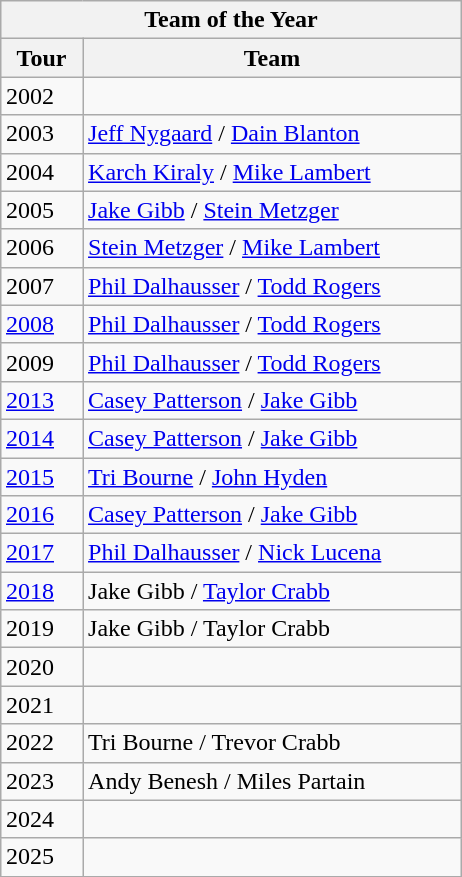<table class="wikitable" style="margin:0.5em auto;width=480;font-size:100%">
<tr>
<th width=300 colspan=2>Team of the Year</th>
</tr>
<tr>
<th width=30>Tour</th>
<th width=180>Team</th>
</tr>
<tr>
<td>2002</td>
<td></td>
</tr>
<tr>
<td>2003</td>
<td><a href='#'>Jeff Nygaard</a> / <a href='#'>Dain Blanton</a></td>
</tr>
<tr>
<td>2004</td>
<td><a href='#'>Karch Kiraly</a> / <a href='#'>Mike Lambert</a></td>
</tr>
<tr>
<td>2005</td>
<td><a href='#'>Jake Gibb</a> / <a href='#'>Stein Metzger</a></td>
</tr>
<tr>
<td>2006</td>
<td><a href='#'>Stein Metzger</a> / <a href='#'>Mike Lambert</a></td>
</tr>
<tr>
<td>2007</td>
<td><a href='#'>Phil Dalhausser</a> / <a href='#'>Todd Rogers</a></td>
</tr>
<tr>
<td><a href='#'>2008</a></td>
<td><a href='#'>Phil Dalhausser</a> / <a href='#'>Todd Rogers</a></td>
</tr>
<tr>
<td>2009</td>
<td><a href='#'>Phil Dalhausser</a> / <a href='#'>Todd Rogers</a></td>
</tr>
<tr>
<td><a href='#'>2013</a></td>
<td><a href='#'>Casey Patterson</a> / <a href='#'>Jake Gibb</a></td>
</tr>
<tr>
<td><a href='#'>2014</a></td>
<td><a href='#'>Casey Patterson</a> / <a href='#'>Jake Gibb</a></td>
</tr>
<tr>
<td><a href='#'>2015</a></td>
<td><a href='#'>Tri Bourne</a> / <a href='#'>John Hyden</a></td>
</tr>
<tr>
<td><a href='#'>2016</a></td>
<td><a href='#'>Casey Patterson</a> / <a href='#'>Jake Gibb</a></td>
</tr>
<tr>
<td><a href='#'>2017</a></td>
<td><a href='#'>Phil Dalhausser</a> / <a href='#'>Nick Lucena</a></td>
</tr>
<tr>
<td><a href='#'>2018</a></td>
<td>Jake Gibb / <a href='#'>Taylor Crabb</a></td>
</tr>
<tr>
<td 2019 AVP Pro Beach Volleyball Tour>2019</td>
<td>Jake Gibb / Taylor Crabb</td>
</tr>
<tr>
<td>2020</td>
<td></td>
</tr>
<tr>
<td>2021</td>
<td></td>
</tr>
<tr>
<td>2022</td>
<td>Tri Bourne / Trevor Crabb</td>
</tr>
<tr>
<td>2023</td>
<td>Andy Benesh / Miles Partain</td>
</tr>
<tr>
<td>2024</td>
<td></td>
</tr>
<tr>
<td>2025</td>
<td></td>
</tr>
</table>
